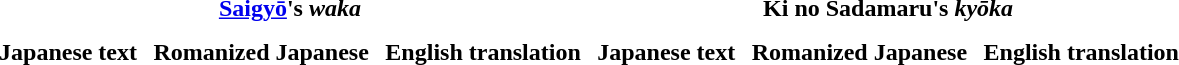<table align="center" cellpadding="5" cellspacing="1">
<tr>
<th csope="col" colspan="3" style="text-align: center"><a href='#'>Saigyō</a>'s <em>waka</em></th>
<th csope="col" colspan="3" style="text-align: center">Ki no Sadamaru's <em>kyōka</em></th>
</tr>
<tr>
<th scope="col">Japanese text</th>
<th scope="col">Romanized Japanese</th>
<th scope="col">English translation</th>
<th scope="col">Japanese text</th>
<th scope="col">Romanized Japanese</th>
<th scope="col">English translation</th>
</tr>
<tr>
<td><br></td>
<td><br></td>
<td><br></td>
<td><br></td>
<td><br></td>
<td><br></td>
</tr>
<tr>
</tr>
</table>
